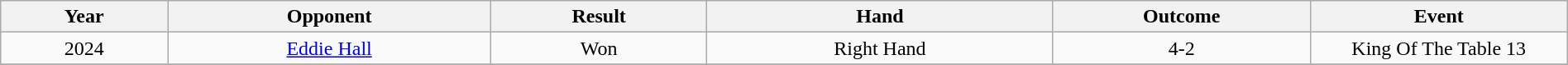<table class="wikitable mw-collapsible" style="text-align: center;" width="100%">
<tr>
<th><strong>Year</strong></th>
<th scope="col">Opponent</th>
<th scope="col">Result</th>
<th scope="col">Hand</th>
<th style="width: 200px;">Outcome</th>
<th style="width: 200px;">Event</th>
</tr>
<tr>
<td>2024</td>
<td><a href='#'>Eddie Hall</a></td>
<td>Won</td>
<td>Right Hand</td>
<td>4-2</td>
<td>King Of The Table 13</td>
</tr>
<tr>
</tr>
</table>
